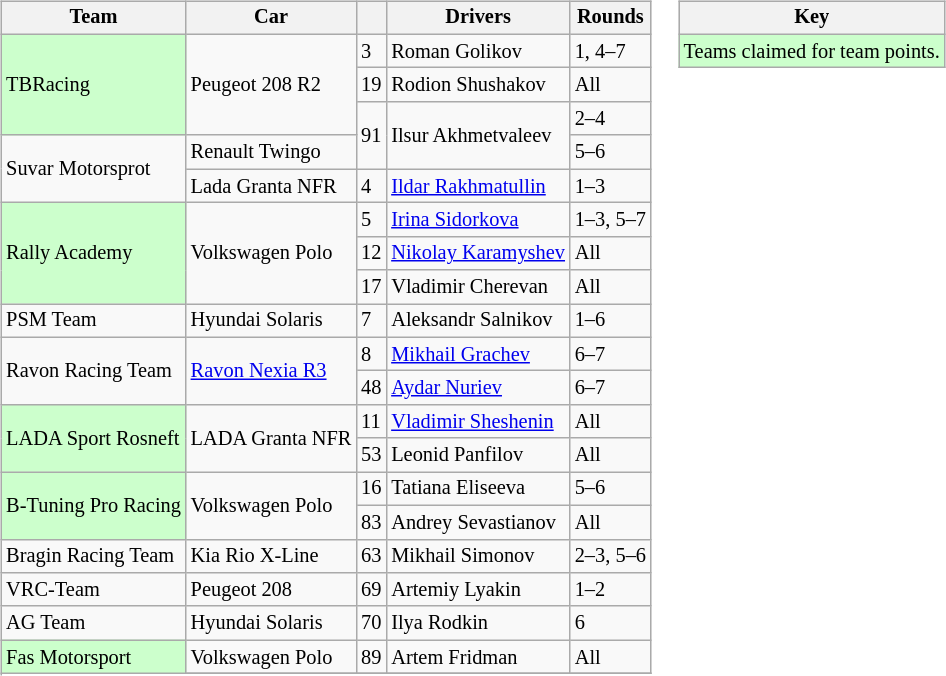<table>
<tr>
<td><br><table class="wikitable" style="font-size: 85%">
<tr>
<th>Team</th>
<th>Car</th>
<th></th>
<th>Drivers</th>
<th>Rounds</th>
</tr>
<tr>
<td rowspan=3 style="background:#ccffcc;">TBRacing</td>
<td rowspan=3>Peugeot 208 R2</td>
<td>3</td>
<td>Roman Golikov</td>
<td>1, 4–7</td>
</tr>
<tr>
<td>19</td>
<td>Rodion Shushakov</td>
<td>All</td>
</tr>
<tr>
<td rowspan=2>91</td>
<td rowspan=2>Ilsur Akhmetvaleev</td>
<td>2–4</td>
</tr>
<tr>
<td rowspan=2>Suvar Motorsprot</td>
<td>Renault Twingo</td>
<td>5–6</td>
</tr>
<tr>
<td>Lada Granta NFR</td>
<td>4</td>
<td><a href='#'>Ildar Rakhmatullin</a></td>
<td>1–3</td>
</tr>
<tr>
<td rowspan=3 style="background:#ccffcc;">Rally Academy</td>
<td rowspan=3>Volkswagen Polo</td>
<td>5</td>
<td><a href='#'>Irina Sidorkova</a></td>
<td>1–3, 5–7</td>
</tr>
<tr>
<td>12</td>
<td><a href='#'>Nikolay Karamyshev</a></td>
<td>All</td>
</tr>
<tr>
<td>17</td>
<td>Vladimir Cherevan</td>
<td>All</td>
</tr>
<tr>
<td>PSM Team</td>
<td>Hyundai Solaris</td>
<td>7</td>
<td>Aleksandr Salnikov</td>
<td>1–6</td>
</tr>
<tr>
<td rowspan=2>Ravon Racing Team</td>
<td rowspan=2><a href='#'>Ravon Nexia R3</a></td>
<td>8</td>
<td><a href='#'>Mikhail Grachev</a></td>
<td>6–7</td>
</tr>
<tr>
<td>48</td>
<td><a href='#'>Aydar Nuriev</a></td>
<td>6–7</td>
</tr>
<tr>
<td rowspan=2 style="background:#ccffcc;">LADA Sport Rosneft</td>
<td rowspan=2>LADA Granta NFR</td>
<td>11</td>
<td><a href='#'>Vladimir Sheshenin</a></td>
<td>All</td>
</tr>
<tr>
<td>53</td>
<td>Leonid Panfilov</td>
<td>All</td>
</tr>
<tr>
<td rowspan=2 style="background:#ccffcc;">B-Tuning Pro Racing</td>
<td rowspan=2>Volkswagen Polo</td>
<td>16</td>
<td>Tatiana Eliseeva</td>
<td>5–6</td>
</tr>
<tr>
<td>83</td>
<td>Andrey Sevastianov</td>
<td>All</td>
</tr>
<tr>
<td>Bragin Racing Team</td>
<td>Kia Rio X-Line</td>
<td>63</td>
<td>Mikhail Simonov</td>
<td>2–3, 5–6</td>
</tr>
<tr>
<td>VRC-Team</td>
<td>Peugeot 208</td>
<td>69</td>
<td>Artemiy Lyakin</td>
<td>1–2</td>
</tr>
<tr>
<td>AG Team</td>
<td>Hyundai Solaris</td>
<td>70</td>
<td>Ilya Rodkin</td>
<td>6</td>
</tr>
<tr>
<td rowspan=3 style="background:#ccffcc;">Fas Motorsport</td>
<td>Volkswagen Polo</td>
<td>89</td>
<td>Artem Fridman</td>
<td>All</td>
</tr>
<tr>
</tr>
</table>
</td>
<td valign="top"><br><table class="wikitable" style="font-size: 85%">
<tr>
<th colspan=2>Key</th>
</tr>
<tr>
<td colspan=2 style="background:#ccffcc;">Teams claimed for team points.</td>
</tr>
</table>
</td>
</tr>
</table>
